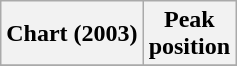<table class="wikitable sortable plainrowheaders">
<tr>
<th scope="col">Chart (2003)</th>
<th scope="col">Peak<br>position</th>
</tr>
<tr>
</tr>
</table>
